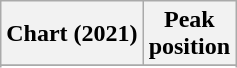<table class="wikitable sortable plainrowheaders" style="text-align:center">
<tr>
<th scope="col">Chart (2021)</th>
<th scope="col">Peak<br>position</th>
</tr>
<tr>
</tr>
<tr>
</tr>
</table>
